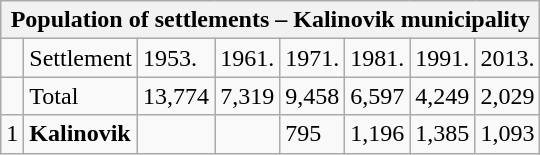<table class="wikitable">
<tr>
<th colspan="8">Population of settlements – Kalinovik municipality</th>
</tr>
<tr>
<td></td>
<td>Settlement</td>
<td>1953.</td>
<td>1961.</td>
<td>1971.</td>
<td>1981.</td>
<td>1991.</td>
<td>2013.</td>
</tr>
<tr>
<td></td>
<td>Total</td>
<td>13,774</td>
<td>7,319</td>
<td>9,458</td>
<td>6,597</td>
<td>4,249</td>
<td>2,029</td>
</tr>
<tr>
<td>1</td>
<td><strong>Kalinovik</strong></td>
<td></td>
<td></td>
<td>795</td>
<td>1,196</td>
<td>1,385</td>
<td>1,093</td>
</tr>
</table>
